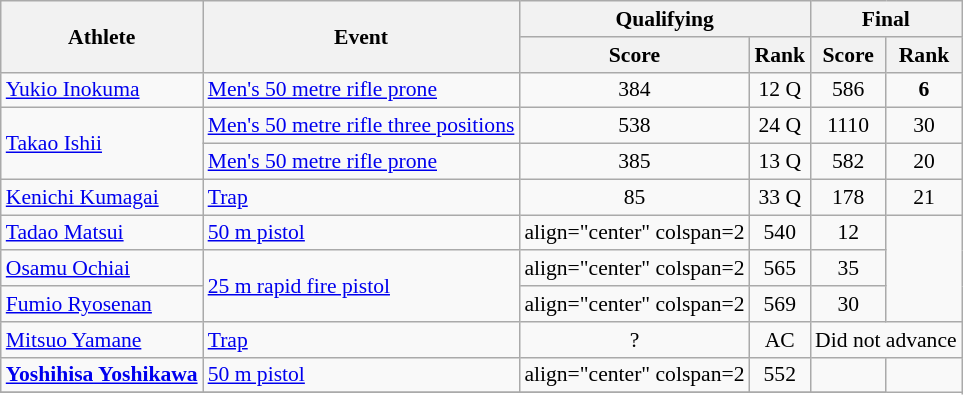<table class="wikitable" style="font-size:90%">
<tr>
<th rowspan="2">Athlete</th>
<th rowspan="2">Event</th>
<th colspan="2">Qualifying</th>
<th colspan="2">Final</th>
</tr>
<tr>
<th>Score</th>
<th>Rank</th>
<th>Score</th>
<th>Rank</th>
</tr>
<tr>
<td rowspan=1><a href='#'>Yukio Inokuma</a></td>
<td><a href='#'>Men's 50 metre rifle prone</a></td>
<td align="center">384</td>
<td align="center">12 Q</td>
<td align="center">586</td>
<td align="center"><strong>6</strong></td>
</tr>
<tr>
<td rowspan=2><a href='#'>Takao Ishii</a></td>
<td><a href='#'>Men's 50 metre rifle three positions</a></td>
<td align="center">538</td>
<td align="center">24 Q</td>
<td align="center">1110</td>
<td align="center">30</td>
</tr>
<tr>
<td><a href='#'>Men's 50 metre rifle prone</a></td>
<td align="center">385</td>
<td align="center">13 Q</td>
<td align="center">582</td>
<td align="center">20</td>
</tr>
<tr>
<td><a href='#'>Kenichi Kumagai</a></td>
<td><a href='#'>Trap</a></td>
<td align="center">85</td>
<td align="center">33 Q</td>
<td align="center">178</td>
<td align="center">21</td>
</tr>
<tr>
<td rowspan=1><a href='#'>Tadao Matsui</a></td>
<td rowspan=1><a href='#'>50 m pistol</a></td>
<td>align="center" colspan=2 </td>
<td align="center">540</td>
<td align="center">12</td>
</tr>
<tr>
<td><a href='#'>Osamu Ochiai</a></td>
<td rowspan=2><a href='#'>25 m rapid fire pistol</a></td>
<td>align="center" colspan=2 </td>
<td align="center">565</td>
<td align="center">35</td>
</tr>
<tr>
<td><a href='#'>Fumio Ryosenan</a></td>
<td>align="center" colspan=2 </td>
<td align="center">569</td>
<td align="center">30</td>
</tr>
<tr>
<td rowspan=1><a href='#'>Mitsuo Yamane</a></td>
<td><a href='#'>Trap</a></td>
<td align="center">?</td>
<td align="center">AC</td>
<td align="center" colspan=2>Did not advance</td>
</tr>
<tr>
<td rowspan=1><strong><a href='#'>Yoshihisa Yoshikawa</a></strong></td>
<td rowspan=1><a href='#'>50 m pistol</a></td>
<td>align="center" colspan=2 </td>
<td align="center">552</td>
<td align="center"></td>
</tr>
<tr>
</tr>
</table>
